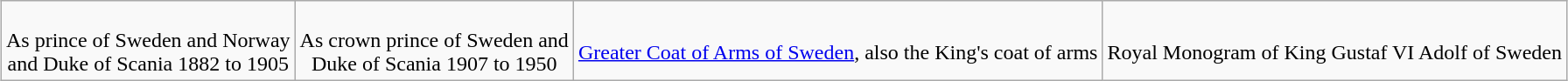<table class="wikitable" style="margin:1em auto; text-align:center;">
<tr>
<td><br>As prince of Sweden and Norway<br>and Duke of Scania 1882 to 1905</td>
<td><br>As crown prince of Sweden and<br>Duke of Scania 1907 to 1950</td>
<td><br><a href='#'>Greater Coat of Arms of Sweden</a>, also the King's coat of arms</td>
<td><br>Royal Monogram of King Gustaf VI Adolf of Sweden</td>
</tr>
</table>
